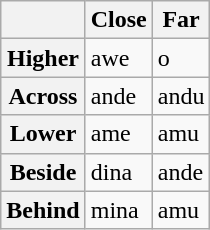<table class="wikitable">
<tr>
<th></th>
<th>Close</th>
<th>Far</th>
</tr>
<tr>
<th>Higher</th>
<td>awe</td>
<td>o</td>
</tr>
<tr>
<th>Across</th>
<td>ande</td>
<td>andu</td>
</tr>
<tr>
<th>Lower</th>
<td>ame</td>
<td>amu</td>
</tr>
<tr>
<th>Beside</th>
<td>dina</td>
<td>ande</td>
</tr>
<tr>
<th>Behind</th>
<td>mina</td>
<td>amu</td>
</tr>
</table>
